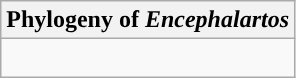<table class="wikitable">
<tr>
<th colspan=1>Phylogeny of <em>Encephalartos</em></th>
</tr>
<tr>
<td style="vertical-align:top"><br></td>
</tr>
</table>
